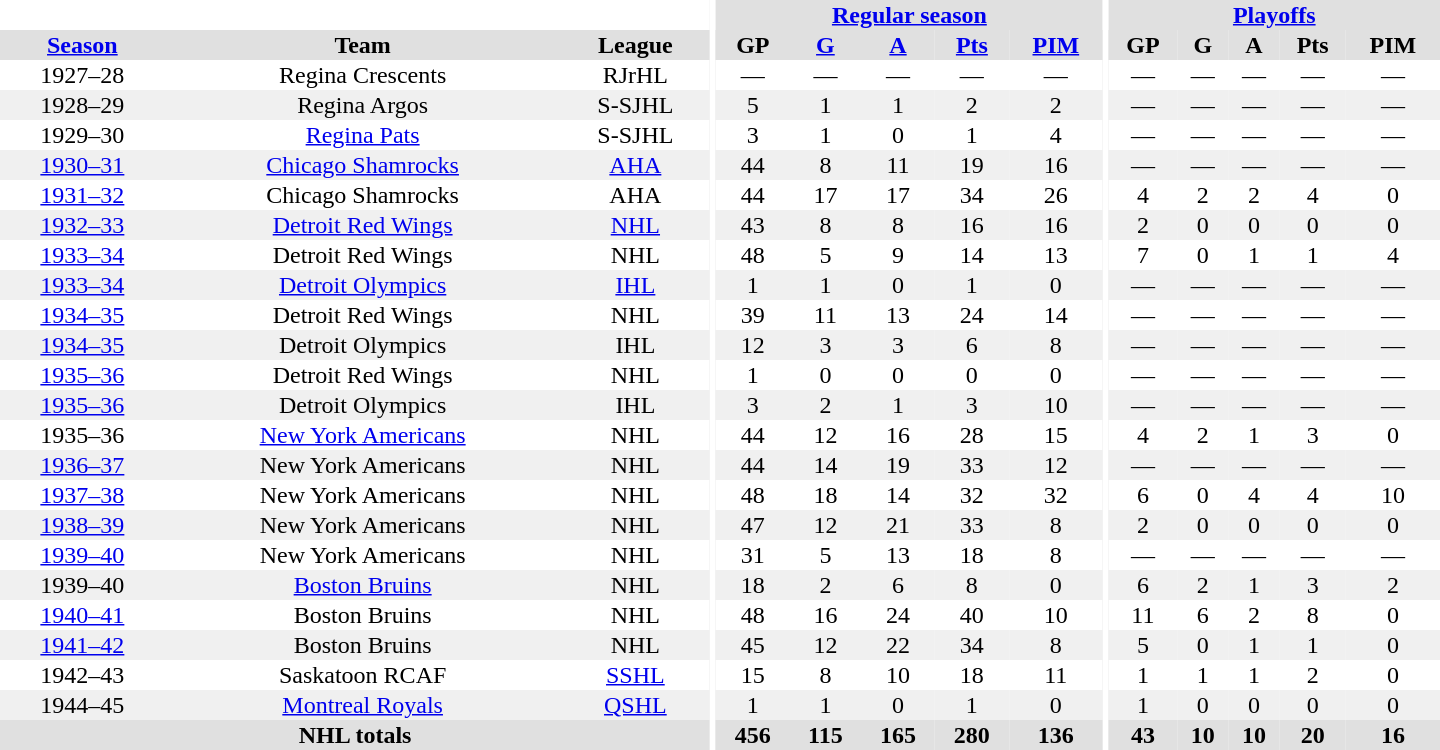<table border="0" cellpadding="1" cellspacing="0" style="text-align:center; width:60em">
<tr bgcolor="#e0e0e0">
<th colspan="3" bgcolor="#ffffff"></th>
<th rowspan="100" bgcolor="#ffffff"></th>
<th colspan="5"><a href='#'>Regular season</a></th>
<th rowspan="100" bgcolor="#ffffff"></th>
<th colspan="5"><a href='#'>Playoffs</a></th>
</tr>
<tr bgcolor="#e0e0e0">
<th><a href='#'>Season</a></th>
<th>Team</th>
<th>League</th>
<th>GP</th>
<th><a href='#'>G</a></th>
<th><a href='#'>A</a></th>
<th><a href='#'>Pts</a></th>
<th><a href='#'>PIM</a></th>
<th>GP</th>
<th>G</th>
<th>A</th>
<th>Pts</th>
<th>PIM</th>
</tr>
<tr>
<td>1927–28</td>
<td>Regina Crescents</td>
<td>RJrHL</td>
<td>—</td>
<td>—</td>
<td>—</td>
<td>—</td>
<td>—</td>
<td>—</td>
<td>—</td>
<td>—</td>
<td>—</td>
<td>—</td>
</tr>
<tr bgcolor="#f0f0f0">
<td>1928–29</td>
<td>Regina Argos</td>
<td>S-SJHL</td>
<td>5</td>
<td>1</td>
<td>1</td>
<td>2</td>
<td>2</td>
<td>—</td>
<td>—</td>
<td>—</td>
<td>—</td>
<td>—</td>
</tr>
<tr>
<td>1929–30</td>
<td><a href='#'>Regina Pats</a></td>
<td>S-SJHL</td>
<td>3</td>
<td>1</td>
<td>0</td>
<td>1</td>
<td>4</td>
<td>—</td>
<td>—</td>
<td>—</td>
<td>—</td>
<td>—</td>
</tr>
<tr bgcolor="#f0f0f0">
<td><a href='#'>1930–31</a></td>
<td><a href='#'>Chicago Shamrocks</a></td>
<td><a href='#'>AHA</a></td>
<td>44</td>
<td>8</td>
<td>11</td>
<td>19</td>
<td>16</td>
<td>—</td>
<td>—</td>
<td>—</td>
<td>—</td>
<td>—</td>
</tr>
<tr>
<td><a href='#'>1931–32</a></td>
<td>Chicago Shamrocks</td>
<td>AHA</td>
<td>44</td>
<td>17</td>
<td>17</td>
<td>34</td>
<td>26</td>
<td>4</td>
<td>2</td>
<td>2</td>
<td>4</td>
<td>0</td>
</tr>
<tr bgcolor="#f0f0f0">
<td><a href='#'>1932–33</a></td>
<td><a href='#'>Detroit Red Wings</a></td>
<td><a href='#'>NHL</a></td>
<td>43</td>
<td>8</td>
<td>8</td>
<td>16</td>
<td>16</td>
<td>2</td>
<td>0</td>
<td>0</td>
<td>0</td>
<td>0</td>
</tr>
<tr>
<td><a href='#'>1933–34</a></td>
<td>Detroit Red Wings</td>
<td>NHL</td>
<td>48</td>
<td>5</td>
<td>9</td>
<td>14</td>
<td>13</td>
<td>7</td>
<td>0</td>
<td>1</td>
<td>1</td>
<td>4</td>
</tr>
<tr bgcolor="#f0f0f0">
<td><a href='#'>1933–34</a></td>
<td><a href='#'>Detroit Olympics</a></td>
<td><a href='#'>IHL</a></td>
<td>1</td>
<td>1</td>
<td>0</td>
<td>1</td>
<td>0</td>
<td>—</td>
<td>—</td>
<td>—</td>
<td>—</td>
<td>—</td>
</tr>
<tr>
<td><a href='#'>1934–35</a></td>
<td>Detroit Red Wings</td>
<td>NHL</td>
<td>39</td>
<td>11</td>
<td>13</td>
<td>24</td>
<td>14</td>
<td>—</td>
<td>—</td>
<td>—</td>
<td>—</td>
<td>—</td>
</tr>
<tr bgcolor="#f0f0f0">
<td><a href='#'>1934–35</a></td>
<td>Detroit Olympics</td>
<td>IHL</td>
<td>12</td>
<td>3</td>
<td>3</td>
<td>6</td>
<td>8</td>
<td>—</td>
<td>—</td>
<td>—</td>
<td>—</td>
<td>—</td>
</tr>
<tr>
<td><a href='#'>1935–36</a></td>
<td>Detroit Red Wings</td>
<td>NHL</td>
<td>1</td>
<td>0</td>
<td>0</td>
<td>0</td>
<td>0</td>
<td>—</td>
<td>—</td>
<td>—</td>
<td>—</td>
<td>—</td>
</tr>
<tr bgcolor="#f0f0f0">
<td><a href='#'>1935–36</a></td>
<td>Detroit Olympics</td>
<td>IHL</td>
<td>3</td>
<td>2</td>
<td>1</td>
<td>3</td>
<td>10</td>
<td>—</td>
<td>—</td>
<td>—</td>
<td>—</td>
<td>—</td>
</tr>
<tr>
<td>1935–36</td>
<td><a href='#'>New York Americans</a></td>
<td>NHL</td>
<td>44</td>
<td>12</td>
<td>16</td>
<td>28</td>
<td>15</td>
<td>4</td>
<td>2</td>
<td>1</td>
<td>3</td>
<td>0</td>
</tr>
<tr bgcolor="#f0f0f0">
<td><a href='#'>1936–37</a></td>
<td>New York Americans</td>
<td>NHL</td>
<td>44</td>
<td>14</td>
<td>19</td>
<td>33</td>
<td>12</td>
<td>—</td>
<td>—</td>
<td>—</td>
<td>—</td>
<td>—</td>
</tr>
<tr>
<td><a href='#'>1937–38</a></td>
<td>New York Americans</td>
<td>NHL</td>
<td>48</td>
<td>18</td>
<td>14</td>
<td>32</td>
<td>32</td>
<td>6</td>
<td>0</td>
<td>4</td>
<td>4</td>
<td>10</td>
</tr>
<tr bgcolor="#f0f0f0">
<td><a href='#'>1938–39</a></td>
<td>New York Americans</td>
<td>NHL</td>
<td>47</td>
<td>12</td>
<td>21</td>
<td>33</td>
<td>8</td>
<td>2</td>
<td>0</td>
<td>0</td>
<td>0</td>
<td>0</td>
</tr>
<tr>
<td><a href='#'>1939–40</a></td>
<td>New York Americans</td>
<td>NHL</td>
<td>31</td>
<td>5</td>
<td>13</td>
<td>18</td>
<td>8</td>
<td>—</td>
<td>—</td>
<td>—</td>
<td>—</td>
<td>—</td>
</tr>
<tr bgcolor="#f0f0f0">
<td>1939–40</td>
<td><a href='#'>Boston Bruins</a></td>
<td>NHL</td>
<td>18</td>
<td>2</td>
<td>6</td>
<td>8</td>
<td>0</td>
<td>6</td>
<td>2</td>
<td>1</td>
<td>3</td>
<td>2</td>
</tr>
<tr>
<td><a href='#'>1940–41</a></td>
<td>Boston Bruins</td>
<td>NHL</td>
<td>48</td>
<td>16</td>
<td>24</td>
<td>40</td>
<td>10</td>
<td>11</td>
<td>6</td>
<td>2</td>
<td>8</td>
<td>0</td>
</tr>
<tr bgcolor="#f0f0f0">
<td><a href='#'>1941–42</a></td>
<td>Boston Bruins</td>
<td>NHL</td>
<td>45</td>
<td>12</td>
<td>22</td>
<td>34</td>
<td>8</td>
<td>5</td>
<td>0</td>
<td>1</td>
<td>1</td>
<td>0</td>
</tr>
<tr>
<td>1942–43</td>
<td>Saskatoon RCAF</td>
<td><a href='#'>SSHL</a></td>
<td>15</td>
<td>8</td>
<td>10</td>
<td>18</td>
<td>11</td>
<td>1</td>
<td>1</td>
<td>1</td>
<td>2</td>
<td>0</td>
</tr>
<tr bgcolor="#f0f0f0">
<td>1944–45</td>
<td><a href='#'>Montreal Royals</a></td>
<td><a href='#'>QSHL</a></td>
<td>1</td>
<td>1</td>
<td>0</td>
<td>1</td>
<td>0</td>
<td>1</td>
<td>0</td>
<td>0</td>
<td>0</td>
<td>0</td>
</tr>
<tr bgcolor="#e0e0e0">
<th colspan="3">NHL totals</th>
<th>456</th>
<th>115</th>
<th>165</th>
<th>280</th>
<th>136</th>
<th>43</th>
<th>10</th>
<th>10</th>
<th>20</th>
<th>16</th>
</tr>
</table>
